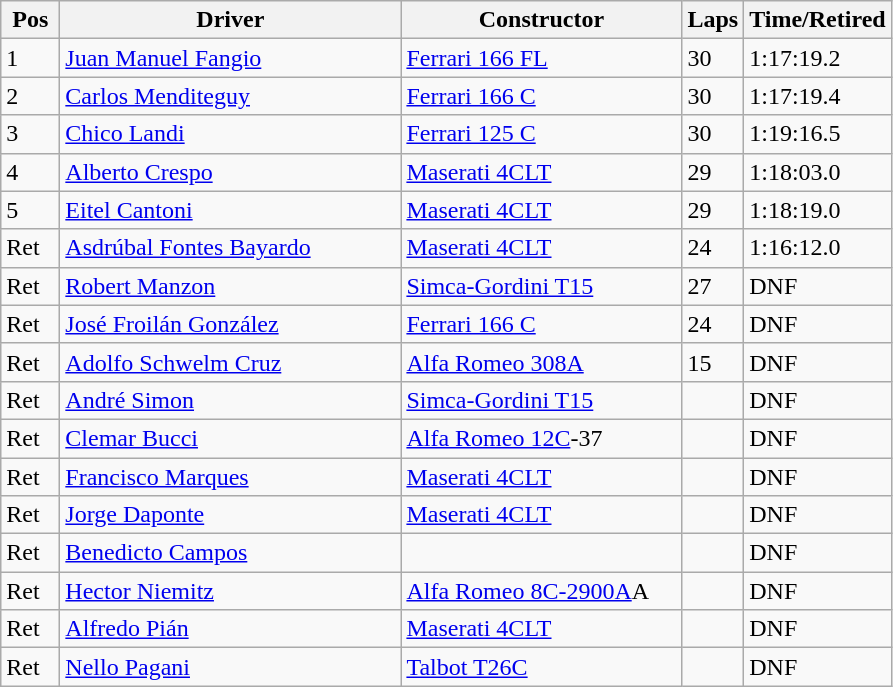<table class="wikitable">
<tr>
<th style="width:32px;">Pos</th>
<th style="width:220px;">Driver</th>
<th style="width:180px;">Constructor</th>
<th style="width:32px;">Laps</th>
<th style="width:84px;">Time/Retired</th>
</tr>
<tr>
<td>1</td>
<td> <a href='#'>Juan Manuel Fangio</a></td>
<td><a href='#'>Ferrari 166 FL</a></td>
<td>30</td>
<td>1:17:19.2</td>
</tr>
<tr>
<td>2</td>
<td> <a href='#'>Carlos Menditeguy</a></td>
<td><a href='#'>Ferrari 166 C</a></td>
<td>30</td>
<td>1:17:19.4</td>
</tr>
<tr>
<td>3</td>
<td> <a href='#'>Chico Landi</a></td>
<td><a href='#'>Ferrari 125 C</a></td>
<td>30</td>
<td>1:19:16.5</td>
</tr>
<tr>
<td>4</td>
<td> <a href='#'>Alberto Crespo</a></td>
<td><a href='#'>Maserati 4CLT</a></td>
<td>29</td>
<td>1:18:03.0</td>
</tr>
<tr>
<td>5</td>
<td> <a href='#'>Eitel Cantoni</a></td>
<td><a href='#'>Maserati 4CLT</a></td>
<td>29</td>
<td>1:18:19.0</td>
</tr>
<tr>
<td>Ret</td>
<td> <a href='#'>Asdrúbal Fontes Bayardo</a></td>
<td><a href='#'>Maserati 4CLT</a></td>
<td>24</td>
<td>1:16:12.0</td>
</tr>
<tr>
<td>Ret</td>
<td> <a href='#'>Robert Manzon</a></td>
<td><a href='#'>Simca-Gordini T15</a></td>
<td>27</td>
<td>DNF</td>
</tr>
<tr>
<td>Ret</td>
<td> <a href='#'>José Froilán González</a></td>
<td><a href='#'>Ferrari 166 C</a></td>
<td>24</td>
<td>DNF</td>
</tr>
<tr>
<td>Ret</td>
<td> <a href='#'>Adolfo Schwelm Cruz</a></td>
<td><a href='#'>Alfa Romeo 308A</a></td>
<td>15</td>
<td>DNF</td>
</tr>
<tr>
<td>Ret</td>
<td> <a href='#'>André Simon</a></td>
<td><a href='#'>Simca-Gordini T15</a></td>
<td></td>
<td>DNF</td>
</tr>
<tr>
<td>Ret</td>
<td> <a href='#'>Clemar Bucci</a></td>
<td><a href='#'>Alfa Romeo 12C</a>-37</td>
<td></td>
<td>DNF</td>
</tr>
<tr>
<td>Ret</td>
<td> <a href='#'>Francisco Marques</a></td>
<td><a href='#'>Maserati 4CLT</a></td>
<td></td>
<td>DNF</td>
</tr>
<tr>
<td>Ret</td>
<td> <a href='#'>Jorge Daponte</a></td>
<td><a href='#'>Maserati 4CLT</a></td>
<td></td>
<td>DNF</td>
</tr>
<tr>
<td>Ret</td>
<td> <a href='#'>Benedicto Campos</a></td>
<td></td>
<td></td>
<td>DNF</td>
</tr>
<tr>
<td>Ret</td>
<td> <a href='#'>Hector Niemitz</a></td>
<td><a href='#'>Alfa Romeo 8C-2900A</a>A</td>
<td></td>
<td>DNF</td>
</tr>
<tr>
<td>Ret</td>
<td> <a href='#'>Alfredo Pián</a></td>
<td><a href='#'>Maserati 4CLT</a></td>
<td></td>
<td>DNF</td>
</tr>
<tr>
<td>Ret</td>
<td> <a href='#'>Nello Pagani</a></td>
<td><a href='#'>Talbot T26C</a></td>
<td></td>
<td>DNF</td>
</tr>
</table>
